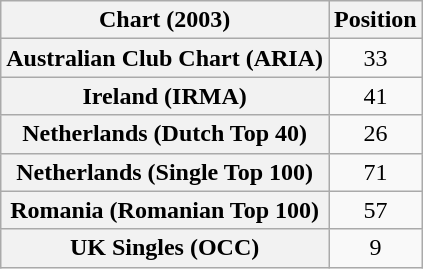<table class="wikitable sortable plainrowheaders" style="text-align:center">
<tr>
<th>Chart (2003)</th>
<th>Position</th>
</tr>
<tr>
<th scope="row">Australian Club Chart (ARIA)</th>
<td>33</td>
</tr>
<tr>
<th scope="row">Ireland (IRMA)</th>
<td>41</td>
</tr>
<tr>
<th scope="row">Netherlands (Dutch Top 40)</th>
<td>26</td>
</tr>
<tr>
<th scope="row">Netherlands (Single Top 100)</th>
<td>71</td>
</tr>
<tr>
<th scope="row">Romania (Romanian Top 100)</th>
<td>57</td>
</tr>
<tr>
<th scope="row">UK Singles (OCC)</th>
<td>9</td>
</tr>
</table>
